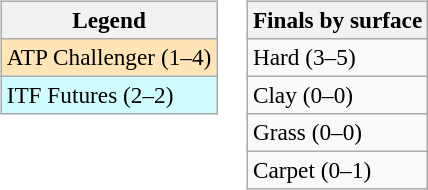<table>
<tr valign=top>
<td><br><table class=wikitable style=font-size:97%>
<tr>
<th>Legend</th>
</tr>
<tr bgcolor=moccasin>
<td>ATP Challenger (1–4)</td>
</tr>
<tr bgcolor=cffcff>
<td>ITF Futures (2–2)</td>
</tr>
</table>
</td>
<td><br><table class=wikitable style=font-size:97%>
<tr>
<th>Finals by surface</th>
</tr>
<tr>
<td>Hard (3–5)</td>
</tr>
<tr>
<td>Clay (0–0)</td>
</tr>
<tr>
<td>Grass (0–0)</td>
</tr>
<tr>
<td>Carpet (0–1)</td>
</tr>
</table>
</td>
</tr>
</table>
